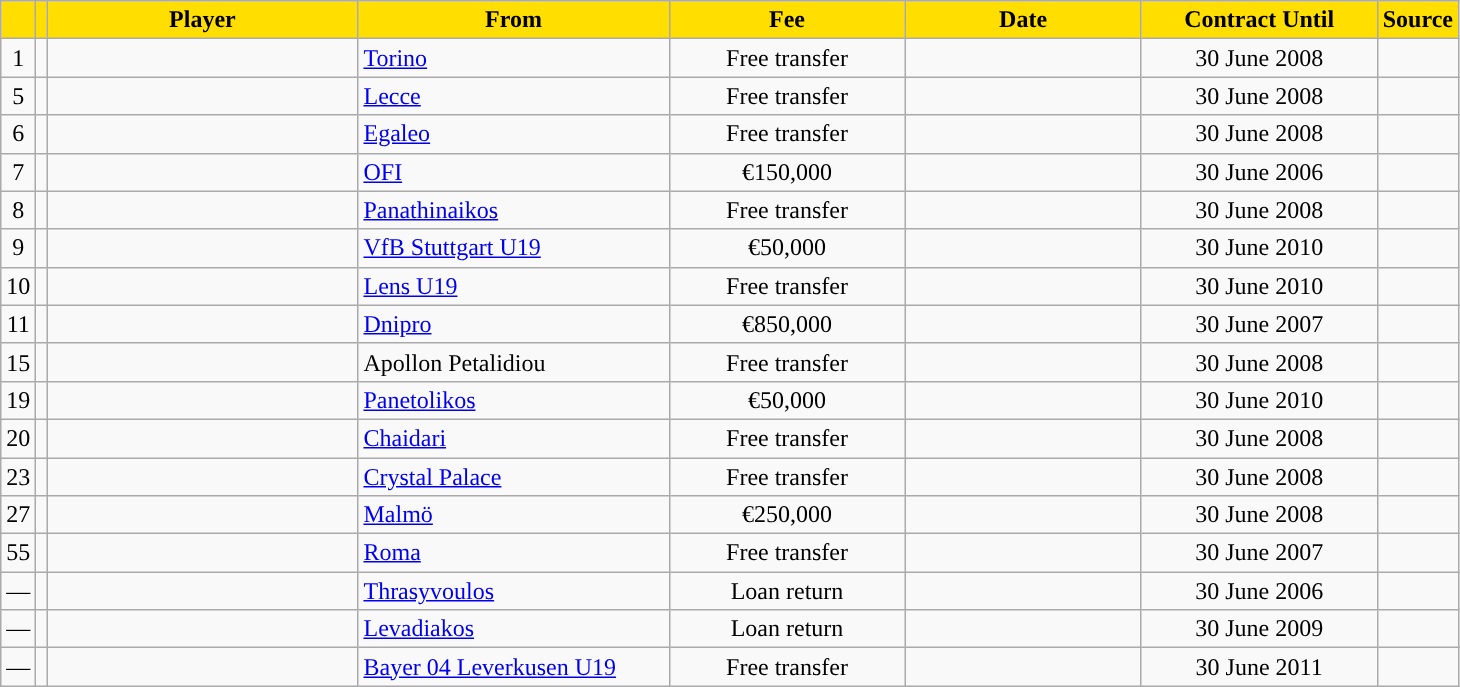<table class="wikitable sortable">
<tr>
<th style="background:#FFDE00"></th>
<th style="background:#FFDE00"></th>
<th width=200 style="background:#FFDE00">Player</th>
<th width=200 style="background:#FFDE00">From</th>
<th width=150 style="background:#FFDE00">Fee</th>
<th width=150 style="background:#FFDE00">Date</th>
<th width=150 style="background:#FFDE00">Contract Until</th>
<th style="background:#FFDE00">Source</th>
</tr>
<tr>
<td align=center>1</td>
<td align=center></td>
<td></td>
<td> <a href='#'>Torino</a></td>
<td align=center>Free transfer</td>
<td align=center></td>
<td align=center>30 June 2008</td>
<td align=center></td>
</tr>
<tr>
<td align=center>5</td>
<td align=center></td>
<td></td>
<td> <a href='#'>Lecce</a></td>
<td align=center>Free transfer</td>
<td align=center></td>
<td align=center>30 June 2008</td>
<td align=center></td>
</tr>
<tr>
<td align=center>6</td>
<td align=center></td>
<td></td>
<td> <a href='#'>Egaleo</a></td>
<td align=center>Free transfer</td>
<td align=center></td>
<td align=center>30 June 2008</td>
<td align=center></td>
</tr>
<tr>
<td align=center>7</td>
<td align=center></td>
<td></td>
<td> <a href='#'>OFI</a></td>
<td align=center>€150,000</td>
<td align=center></td>
<td align=center>30 June 2006</td>
<td align=center></td>
</tr>
<tr>
<td align=center>8</td>
<td align=center></td>
<td></td>
<td> <a href='#'>Panathinaikos</a></td>
<td align=center>Free transfer</td>
<td align=center></td>
<td align=center>30 June 2008</td>
<td align=center></td>
</tr>
<tr>
<td align=center>9</td>
<td align=center></td>
<td></td>
<td> <a href='#'>VfB Stuttgart U19</a></td>
<td align=center>€50,000</td>
<td align=center></td>
<td align=center>30 June 2010</td>
<td align=center></td>
</tr>
<tr>
<td align=center>10</td>
<td align=center></td>
<td></td>
<td> <a href='#'>Lens U19</a></td>
<td align=center>Free transfer</td>
<td align=center></td>
<td align=center>30 June 2010</td>
<td align=center></td>
</tr>
<tr>
<td align=center>11</td>
<td align=center></td>
<td></td>
<td> <a href='#'>Dnipro</a></td>
<td align=center>€850,000</td>
<td align=center></td>
<td align=center>30 June 2007</td>
<td align=center></td>
</tr>
<tr>
<td align=center>15</td>
<td align=center></td>
<td></td>
<td> Apollon Petalidiou</td>
<td align=center>Free transfer</td>
<td align=center></td>
<td align=center>30 June 2008</td>
<td align=center></td>
</tr>
<tr>
<td align=center>19</td>
<td align=center></td>
<td></td>
<td> <a href='#'>Panetolikos</a></td>
<td align=center>€50,000</td>
<td align=center></td>
<td align=center>30 June 2010</td>
<td align=center></td>
</tr>
<tr>
<td align=center>20</td>
<td align=center></td>
<td></td>
<td> <a href='#'>Chaidari</a></td>
<td align=center>Free transfer</td>
<td align=center></td>
<td align=center>30 June 2008</td>
<td align=center></td>
</tr>
<tr>
<td align=center>23</td>
<td align=center></td>
<td></td>
<td> <a href='#'>Crystal Palace</a></td>
<td align=center>Free transfer</td>
<td align=center></td>
<td align=center>30 June 2008</td>
<td align=center></td>
</tr>
<tr>
<td align=center>27</td>
<td align=center></td>
<td></td>
<td> <a href='#'>Malmö</a></td>
<td align=center>€250,000</td>
<td align=center></td>
<td align=center>30 June 2008</td>
<td align=center></td>
</tr>
<tr>
<td align=center>55</td>
<td align=center></td>
<td></td>
<td> <a href='#'>Roma</a></td>
<td align=center>Free transfer</td>
<td align=center></td>
<td align=center>30 June 2007</td>
<td align=center></td>
</tr>
<tr>
<td align=center>—</td>
<td align=center></td>
<td></td>
<td> <a href='#'>Thrasyvoulos</a></td>
<td align=center>Loan return</td>
<td align=center></td>
<td align=center>30 June 2006</td>
<td align=center></td>
</tr>
<tr>
<td align=center>—</td>
<td align=center></td>
<td></td>
<td> <a href='#'>Levadiakos</a></td>
<td align=center>Loan return</td>
<td align=center></td>
<td align=center>30 June 2009</td>
<td align=center></td>
</tr>
<tr>
<td align=center>—</td>
<td align=center></td>
<td></td>
<td> <a href='#'>Bayer 04 Leverkusen U19</a></td>
<td align=center>Free transfer</td>
<td align=center></td>
<td align=center>30 June 2011</td>
<td align=center></td>
</tr>
</table>
